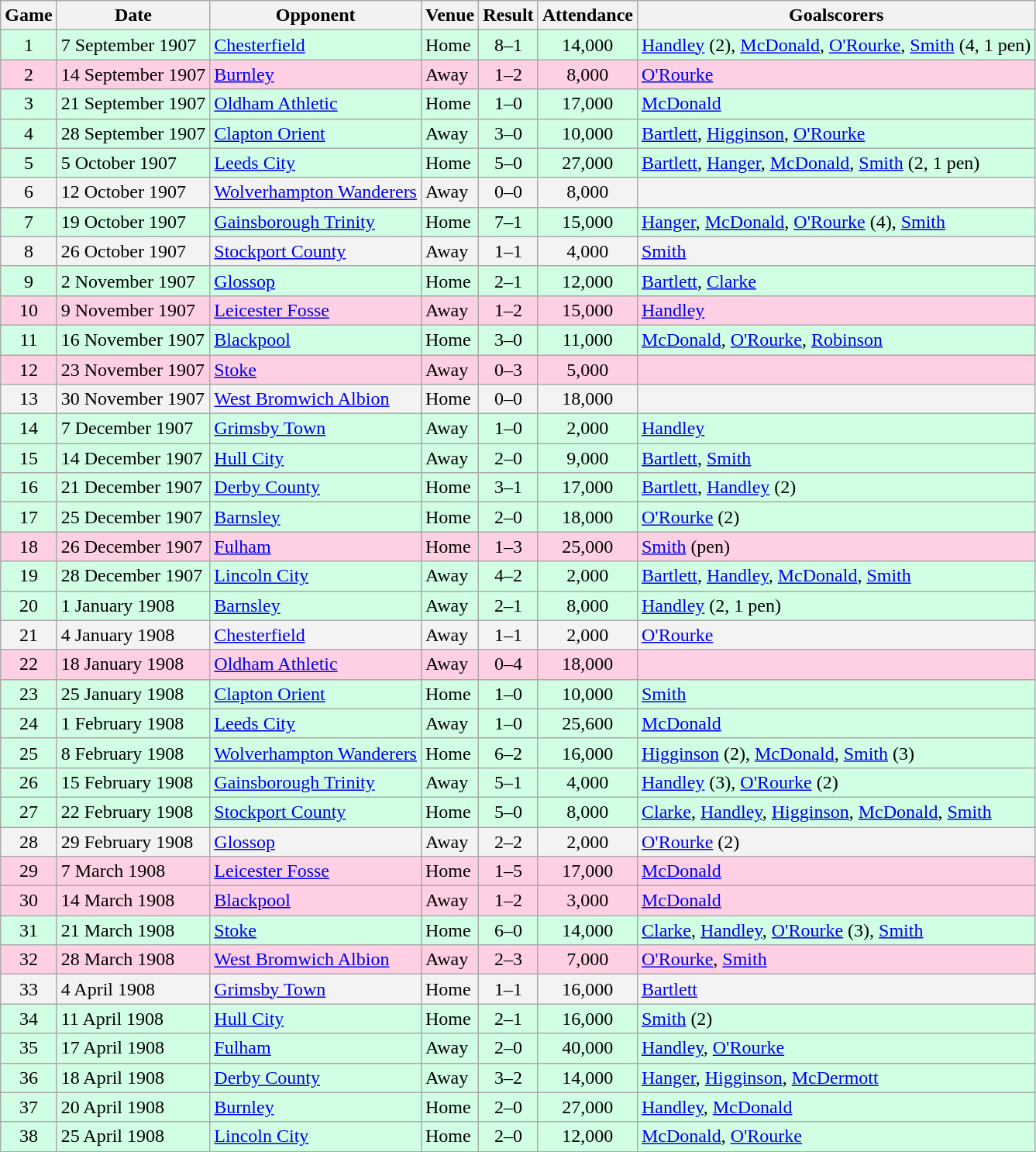<table class="wikitable">
<tr>
<th>Game</th>
<th>Date</th>
<th>Opponent</th>
<th>Venue</th>
<th>Result</th>
<th>Attendance</th>
<th>Goalscorers</th>
</tr>
<tr bgcolor="#d0ffe3">
<td align="center">1</td>
<td>7 September 1907</td>
<td><a href='#'>Chesterfield</a></td>
<td>Home</td>
<td align="center">8–1</td>
<td align="center">14,000</td>
<td><a href='#'>Handley</a> (2), <a href='#'>McDonald</a>, <a href='#'>O'Rourke</a>, <a href='#'>Smith</a> (4, 1 pen)</td>
</tr>
<tr bgcolor="#ffd0e3">
<td align="center">2</td>
<td>14 September 1907</td>
<td><a href='#'>Burnley</a></td>
<td>Away</td>
<td align="center">1–2</td>
<td align="center">8,000</td>
<td><a href='#'>O'Rourke</a></td>
</tr>
<tr bgcolor="#d0ffe3">
<td align="center">3</td>
<td>21 September 1907</td>
<td><a href='#'>Oldham Athletic</a></td>
<td>Home</td>
<td align="center">1–0</td>
<td align="center">17,000</td>
<td><a href='#'>McDonald</a></td>
</tr>
<tr bgcolor="#d0ffe3">
<td align="center">4</td>
<td>28 September 1907</td>
<td><a href='#'>Clapton Orient</a></td>
<td>Away</td>
<td align="center">3–0</td>
<td align="center">10,000</td>
<td><a href='#'>Bartlett</a>, <a href='#'>Higginson</a>, <a href='#'>O'Rourke</a></td>
</tr>
<tr bgcolor="#d0ffe3">
<td align="center">5</td>
<td>5 October 1907</td>
<td><a href='#'>Leeds City</a></td>
<td>Home</td>
<td align="center">5–0</td>
<td align="center">27,000</td>
<td><a href='#'>Bartlett</a>, <a href='#'>Hanger</a>, <a href='#'>McDonald</a>, <a href='#'>Smith</a> (2, 1 pen)</td>
</tr>
<tr bgcolor="#f3f3f3">
<td align="center">6</td>
<td>12 October 1907</td>
<td><a href='#'>Wolverhampton Wanderers</a></td>
<td>Away</td>
<td align="center">0–0</td>
<td align="center">8,000</td>
<td></td>
</tr>
<tr bgcolor="#d0ffe3">
<td align="center">7</td>
<td>19 October 1907</td>
<td><a href='#'>Gainsborough Trinity</a></td>
<td>Home</td>
<td align="center">7–1</td>
<td align="center">15,000</td>
<td><a href='#'>Hanger</a>, <a href='#'>McDonald</a>, <a href='#'>O'Rourke</a> (4), <a href='#'>Smith</a></td>
</tr>
<tr bgcolor="#f3f3f3">
<td align="center">8</td>
<td>26 October 1907</td>
<td><a href='#'>Stockport County</a></td>
<td>Away</td>
<td align="center">1–1</td>
<td align="center">4,000</td>
<td><a href='#'>Smith</a></td>
</tr>
<tr bgcolor="#d0ffe3">
<td align="center">9</td>
<td>2 November 1907</td>
<td><a href='#'>Glossop</a></td>
<td>Home</td>
<td align="center">2–1</td>
<td align="center">12,000</td>
<td><a href='#'>Bartlett</a>, <a href='#'>Clarke</a></td>
</tr>
<tr bgcolor="#ffd0e3">
<td align="center">10</td>
<td>9 November 1907</td>
<td><a href='#'>Leicester Fosse</a></td>
<td>Away</td>
<td align="center">1–2</td>
<td align="center">15,000</td>
<td><a href='#'>Handley</a></td>
</tr>
<tr bgcolor="#d0ffe3">
<td align="center">11</td>
<td>16 November 1907</td>
<td><a href='#'>Blackpool</a></td>
<td>Home</td>
<td align="center">3–0</td>
<td align="center">11,000</td>
<td><a href='#'>McDonald</a>, <a href='#'>O'Rourke</a>, <a href='#'>Robinson</a></td>
</tr>
<tr bgcolor="#ffd0e3">
<td align="center">12</td>
<td>23 November 1907</td>
<td><a href='#'>Stoke</a></td>
<td>Away</td>
<td align="center">0–3</td>
<td align="center">5,000</td>
<td></td>
</tr>
<tr bgcolor="#f3f3f3">
<td align="center">13</td>
<td>30 November 1907</td>
<td><a href='#'>West Bromwich Albion</a></td>
<td>Home</td>
<td align="center">0–0</td>
<td align="center">18,000</td>
<td></td>
</tr>
<tr bgcolor="#d0ffe3">
<td align="center">14</td>
<td>7 December 1907</td>
<td><a href='#'>Grimsby Town</a></td>
<td>Away</td>
<td align="center">1–0</td>
<td align="center">2,000</td>
<td><a href='#'>Handley</a></td>
</tr>
<tr bgcolor="#d0ffe3">
<td align="center">15</td>
<td>14 December 1907</td>
<td><a href='#'>Hull City</a></td>
<td>Away</td>
<td align="center">2–0</td>
<td align="center">9,000</td>
<td><a href='#'>Bartlett</a>, <a href='#'>Smith</a></td>
</tr>
<tr bgcolor="#d0ffe3">
<td align="center">16</td>
<td>21 December 1907</td>
<td><a href='#'>Derby County</a></td>
<td>Home</td>
<td align="center">3–1</td>
<td align="center">17,000</td>
<td><a href='#'>Bartlett</a>, <a href='#'>Handley</a> (2)</td>
</tr>
<tr bgcolor="#d0ffe3">
<td align="center">17</td>
<td>25 December 1907</td>
<td><a href='#'>Barnsley</a></td>
<td>Home</td>
<td align="center">2–0</td>
<td align="center">18,000</td>
<td><a href='#'>O'Rourke</a> (2)</td>
</tr>
<tr bgcolor="#ffd0e3">
<td align="center">18</td>
<td>26 December 1907</td>
<td><a href='#'>Fulham</a></td>
<td>Home</td>
<td align="center">1–3</td>
<td align="center">25,000</td>
<td><a href='#'>Smith</a> (pen)</td>
</tr>
<tr bgcolor="#d0ffe3">
<td align="center">19</td>
<td>28 December 1907</td>
<td><a href='#'>Lincoln City</a></td>
<td>Away</td>
<td align="center">4–2</td>
<td align="center">2,000</td>
<td><a href='#'>Bartlett</a>, <a href='#'>Handley</a>, <a href='#'>McDonald</a>, <a href='#'>Smith</a></td>
</tr>
<tr bgcolor="#d0ffe3">
<td align="center">20</td>
<td>1 January 1908</td>
<td><a href='#'>Barnsley</a></td>
<td>Away</td>
<td align="center">2–1</td>
<td align="center">8,000</td>
<td><a href='#'>Handley</a> (2, 1 pen)</td>
</tr>
<tr bgcolor="#f3f3f3">
<td align="center">21</td>
<td>4 January 1908</td>
<td><a href='#'>Chesterfield</a></td>
<td>Away</td>
<td align="center">1–1</td>
<td align="center">2,000</td>
<td><a href='#'>O'Rourke</a></td>
</tr>
<tr bgcolor="#ffd0e3">
<td align="center">22</td>
<td>18 January 1908</td>
<td><a href='#'>Oldham Athletic</a></td>
<td>Away</td>
<td align="center">0–4</td>
<td align="center">18,000</td>
<td></td>
</tr>
<tr bgcolor="#d0ffe3">
<td align="center">23</td>
<td>25 January 1908</td>
<td><a href='#'>Clapton Orient</a></td>
<td>Home</td>
<td align="center">1–0</td>
<td align="center">10,000</td>
<td><a href='#'>Smith</a></td>
</tr>
<tr bgcolor="#d0ffe3">
<td align="center">24</td>
<td>1 February 1908</td>
<td><a href='#'>Leeds City</a></td>
<td>Away</td>
<td align="center">1–0</td>
<td align="center">25,600</td>
<td><a href='#'>McDonald</a></td>
</tr>
<tr bgcolor="#d0ffe3">
<td align="center">25</td>
<td>8 February 1908</td>
<td><a href='#'>Wolverhampton Wanderers</a></td>
<td>Home</td>
<td align="center">6–2</td>
<td align="center">16,000</td>
<td><a href='#'>Higginson</a> (2), <a href='#'>McDonald</a>, <a href='#'>Smith</a> (3)</td>
</tr>
<tr bgcolor="#d0ffe3">
<td align="center">26</td>
<td>15 February 1908</td>
<td><a href='#'>Gainsborough Trinity</a></td>
<td>Away</td>
<td align="center">5–1</td>
<td align="center">4,000</td>
<td><a href='#'>Handley</a> (3), <a href='#'>O'Rourke</a> (2)</td>
</tr>
<tr bgcolor="#d0ffe3">
<td align="center">27</td>
<td>22 February 1908</td>
<td><a href='#'>Stockport County</a></td>
<td>Home</td>
<td align="center">5–0</td>
<td align="center">8,000</td>
<td><a href='#'>Clarke</a>, <a href='#'>Handley</a>, <a href='#'>Higginson</a>, <a href='#'>McDonald</a>, <a href='#'>Smith</a></td>
</tr>
<tr bgcolor="#f3f3f3">
<td align="center">28</td>
<td>29 February 1908</td>
<td><a href='#'>Glossop</a></td>
<td>Away</td>
<td align="center">2–2</td>
<td align="center">2,000</td>
<td><a href='#'>O'Rourke</a> (2)</td>
</tr>
<tr bgcolor="#ffd0e3">
<td align="center">29</td>
<td>7 March 1908</td>
<td><a href='#'>Leicester Fosse</a></td>
<td>Home</td>
<td align="center">1–5</td>
<td align="center">17,000</td>
<td><a href='#'>McDonald</a></td>
</tr>
<tr bgcolor="#ffd0e3">
<td align="center">30</td>
<td>14 March 1908</td>
<td><a href='#'>Blackpool</a></td>
<td>Away</td>
<td align="center">1–2</td>
<td align="center">3,000</td>
<td><a href='#'>McDonald</a></td>
</tr>
<tr bgcolor="#d0ffe3">
<td align="center">31</td>
<td>21 March 1908</td>
<td><a href='#'>Stoke</a></td>
<td>Home</td>
<td align="center">6–0</td>
<td align="center">14,000</td>
<td><a href='#'>Clarke</a>, <a href='#'>Handley</a>, <a href='#'>O'Rourke</a> (3), <a href='#'>Smith</a></td>
</tr>
<tr bgcolor="#ffd0e3">
<td align="center">32</td>
<td>28 March 1908</td>
<td><a href='#'>West Bromwich Albion</a></td>
<td>Away</td>
<td align="center">2–3</td>
<td align="center">7,000</td>
<td><a href='#'>O'Rourke</a>, <a href='#'>Smith</a></td>
</tr>
<tr bgcolor="#f3f3f3">
<td align="center">33</td>
<td>4 April 1908</td>
<td><a href='#'>Grimsby Town</a></td>
<td>Home</td>
<td align="center">1–1</td>
<td align="center">16,000</td>
<td><a href='#'>Bartlett</a></td>
</tr>
<tr bgcolor="#d0ffe3">
<td align="center">34</td>
<td>11 April 1908</td>
<td><a href='#'>Hull City</a></td>
<td>Home</td>
<td align="center">2–1</td>
<td align="center">16,000</td>
<td><a href='#'>Smith</a> (2)</td>
</tr>
<tr bgcolor="#d0ffe3">
<td align="center">35</td>
<td>17 April 1908</td>
<td><a href='#'>Fulham</a></td>
<td>Away</td>
<td align="center">2–0</td>
<td align="center">40,000</td>
<td><a href='#'>Handley</a>, <a href='#'>O'Rourke</a></td>
</tr>
<tr bgcolor="#d0ffe3">
<td align="center">36</td>
<td>18 April 1908</td>
<td><a href='#'>Derby County</a></td>
<td>Away</td>
<td align="center">3–2</td>
<td align="center">14,000</td>
<td><a href='#'>Hanger</a>, <a href='#'>Higginson</a>, <a href='#'>McDermott</a></td>
</tr>
<tr bgcolor="#d0ffe3">
<td align="center">37</td>
<td>20 April 1908</td>
<td><a href='#'>Burnley</a></td>
<td>Home</td>
<td align="center">2–0</td>
<td align="center">27,000</td>
<td><a href='#'>Handley</a>, <a href='#'>McDonald</a></td>
</tr>
<tr bgcolor="#d0ffe3">
<td align="center">38</td>
<td>25 April 1908</td>
<td><a href='#'>Lincoln City</a></td>
<td>Home</td>
<td align="center">2–0</td>
<td align="center">12,000</td>
<td><a href='#'>McDonald</a>, <a href='#'>O'Rourke</a></td>
</tr>
</table>
